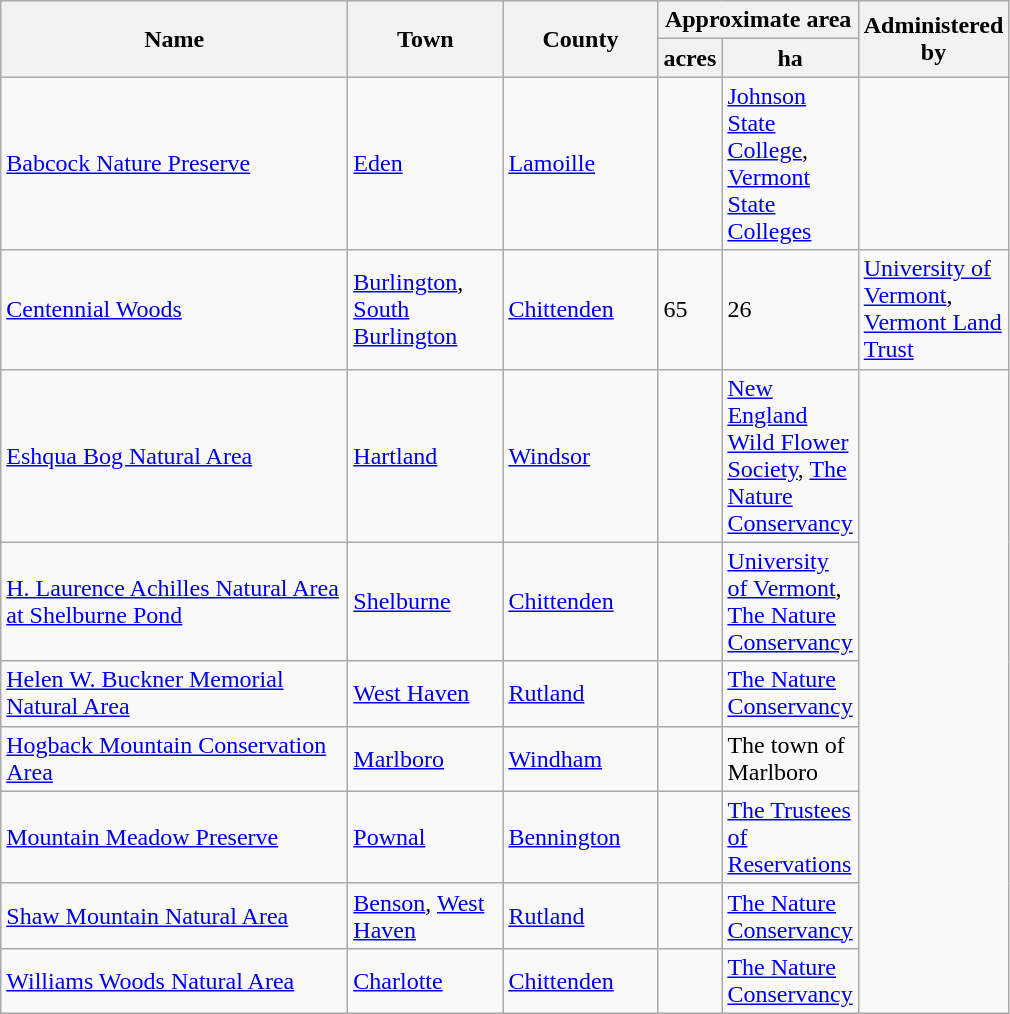<table class="wikitable sortable">
<tr>
<th style="width: 14em;" rowspan=2>Name</th>
<th style="width: 6em;" rowspan=2>Town</th>
<th style="width: 6em;" rowspan=2>County</th>
<th colspan=2>Approximate area</th>
<th style="width: 3em;" rowspan=2>Administered by</th>
</tr>
<tr>
<th style="width: 2em;">acres</th>
<th style="width: 2em;">ha</th>
</tr>
<tr>
<td><a href='#'>Babcock Nature Preserve</a></td>
<td><a href='#'>Eden</a></td>
<td><a href='#'>Lamoille</a></td>
<td></td>
<td><a href='#'>Johnson State College</a>, <a href='#'>Vermont State Colleges</a></td>
</tr>
<tr>
<td><a href='#'>Centennial Woods</a></td>
<td><a href='#'>Burlington</a>, <a href='#'>South Burlington</a></td>
<td><a href='#'>Chittenden</a></td>
<td>65</td>
<td>26</td>
<td><a href='#'>University of Vermont</a>, <a href='#'>Vermont Land Trust</a></td>
</tr>
<tr>
<td><a href='#'>Eshqua Bog Natural Area</a></td>
<td><a href='#'>Hartland</a></td>
<td><a href='#'>Windsor</a></td>
<td></td>
<td><a href='#'>New England Wild Flower Society</a>, <a href='#'>The Nature Conservancy</a></td>
</tr>
<tr>
<td><a href='#'>H. Laurence Achilles Natural Area at Shelburne Pond</a></td>
<td><a href='#'>Shelburne</a></td>
<td><a href='#'>Chittenden</a></td>
<td></td>
<td><a href='#'>University of Vermont</a>, <a href='#'>The Nature Conservancy</a></td>
</tr>
<tr>
<td><a href='#'>Helen W. Buckner Memorial Natural Area</a></td>
<td><a href='#'>West Haven</a></td>
<td><a href='#'>Rutland</a></td>
<td></td>
<td><a href='#'>The Nature Conservancy</a></td>
</tr>
<tr>
<td><a href='#'>Hogback Mountain Conservation Area</a></td>
<td><a href='#'>Marlboro</a></td>
<td><a href='#'>Windham</a></td>
<td></td>
<td>The town of Marlboro</td>
</tr>
<tr>
<td><a href='#'>Mountain Meadow Preserve</a></td>
<td><a href='#'>Pownal</a></td>
<td><a href='#'>Bennington</a></td>
<td></td>
<td><a href='#'>The Trustees of Reservations</a></td>
</tr>
<tr>
<td><a href='#'>Shaw Mountain Natural Area</a></td>
<td><a href='#'>Benson</a>, <a href='#'>West Haven</a></td>
<td><a href='#'>Rutland</a></td>
<td></td>
<td><a href='#'>The Nature Conservancy</a></td>
</tr>
<tr>
<td><a href='#'>Williams Woods Natural Area</a></td>
<td><a href='#'>Charlotte</a></td>
<td><a href='#'>Chittenden</a></td>
<td></td>
<td><a href='#'>The Nature Conservancy</a></td>
</tr>
</table>
